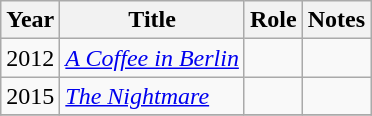<table class="wikitable sortable">
<tr>
<th>Year</th>
<th>Title</th>
<th>Role</th>
<th class="unsortable">Notes</th>
</tr>
<tr>
<td>2012</td>
<td><em><a href='#'>A Coffee in Berlin</a></em></td>
<td></td>
<td></td>
</tr>
<tr>
<td>2015</td>
<td><em><a href='#'>The Nightmare</a></em></td>
<td></td>
<td></td>
</tr>
<tr>
</tr>
</table>
